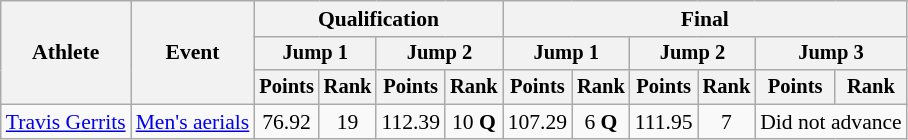<table class="wikitable" style="font-size:90%">
<tr>
<th rowspan="3">Athlete</th>
<th rowspan="3">Event</th>
<th colspan=4>Qualification</th>
<th colspan=6>Final</th>
</tr>
<tr style="font-size:95%">
<th colspan=2>Jump 1</th>
<th colspan=2>Jump 2</th>
<th colspan=2>Jump 1</th>
<th colspan=2>Jump 2</th>
<th colspan=2>Jump 3</th>
</tr>
<tr style="font-size:95%">
<th>Points</th>
<th>Rank</th>
<th>Points</th>
<th>Rank</th>
<th>Points</th>
<th>Rank</th>
<th>Points</th>
<th>Rank</th>
<th>Points</th>
<th>Rank</th>
</tr>
<tr align=center>
<td align=left><a href='#'>Travis Gerrits</a></td>
<td align=left><a href='#'>Men's aerials</a></td>
<td>76.92</td>
<td>19</td>
<td>112.39</td>
<td>10 <strong>Q</strong></td>
<td>107.29</td>
<td>6 <strong>Q</strong></td>
<td>111.95</td>
<td>7</td>
<td colspan=2>Did not advance</td>
</tr>
</table>
